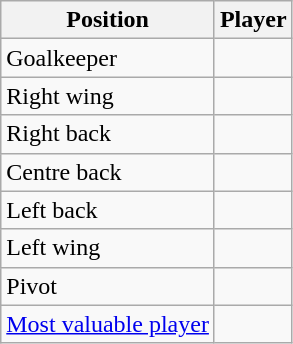<table class="wikitable">
<tr>
<th>Position</th>
<th>Player</th>
</tr>
<tr>
<td>Goalkeeper</td>
<td></td>
</tr>
<tr>
<td>Right wing</td>
<td></td>
</tr>
<tr>
<td>Right back</td>
<td></td>
</tr>
<tr>
<td>Centre back</td>
<td></td>
</tr>
<tr>
<td>Left back</td>
<td></td>
</tr>
<tr>
<td>Left wing</td>
<td></td>
</tr>
<tr>
<td>Pivot</td>
<td></td>
</tr>
<tr>
<td><a href='#'>Most valuable player</a></td>
<td></td>
</tr>
</table>
